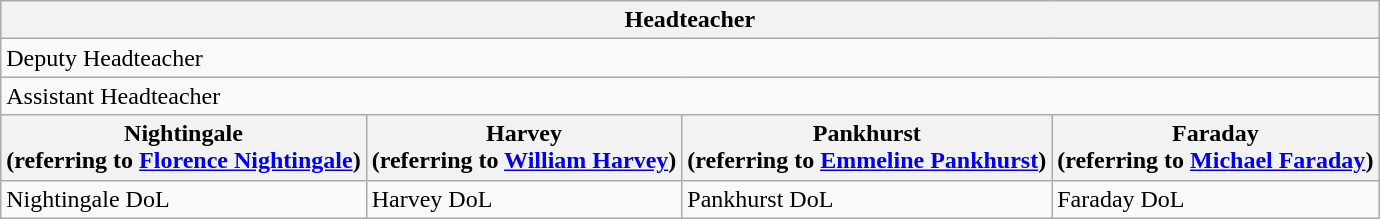<table class="wikitable">
<tr>
<th colspan="4">Headteacher</th>
</tr>
<tr>
<td colspan="4">Deputy Headteacher</td>
</tr>
<tr>
<td colspan="4">Assistant Headteacher</td>
</tr>
<tr>
<th>Nightingale<br>(referring to <a href='#'>Florence Nightingale</a>)</th>
<th>Harvey<br>(referring to <a href='#'>William Harvey</a>)</th>
<th>Pankhurst<br>(referring to <a href='#'>Emmeline Pankhurst</a>)</th>
<th><strong>Faraday</strong><br>(referring to <a href='#'>Michael Faraday</a>)</th>
</tr>
<tr>
<td>Nightingale DoL</td>
<td>Harvey DoL</td>
<td>Pankhurst DoL</td>
<td>Faraday DoL</td>
</tr>
</table>
